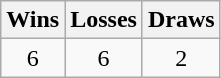<table class="wikitable">
<tr>
<th>Wins</th>
<th>Losses</th>
<th>Draws</th>
</tr>
<tr>
<td align="center">6</td>
<td align="center">6</td>
<td align="center">2</td>
</tr>
</table>
